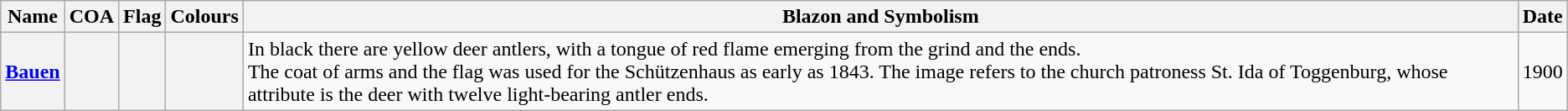<table class="sortable wikitable">
<tr>
<th scope="col">Name</th>
<th scope="col">COA</th>
<th scope="col">Flag</th>
<th scope="col">Colours</th>
<th scope="col">Blazon and Symbolism</th>
<th scope="col">Date</th>
</tr>
<tr>
<th scope="row" style="text-align: left;"><a href='#'>Bauen</a></th>
<th></th>
<th></th>
<th></th>
<td>In black there are yellow deer antlers, with a tongue of red flame emerging from the grind and the ends.<br>The coat of arms and the flag was used for the Schützenhaus as early as 1843. The image refers to the church patroness St. Ida of Toggenburg, whose attribute is the deer with twelve light-bearing antler ends.</td>
<td>1900</td>
</tr>
</table>
